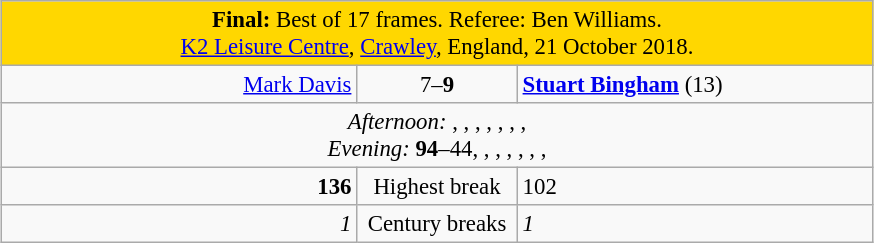<table class="wikitable" style="font-size: 95%; margin: 1em auto 1em auto;">
<tr>
<td colspan="3" align="center" bgcolor="#ffd700"><strong>Final:</strong> Best of 17 frames. Referee: Ben Williams.<br> <a href='#'>K2 Leisure Centre</a>, <a href='#'>Crawley</a>, England, 21 October 2018.</td>
</tr>
<tr>
<td width="230" align="right"><a href='#'>Mark Davis</a><br></td>
<td width="100" align="center">7–<strong>9</strong></td>
<td width="230"><strong><a href='#'>Stuart Bingham</a></strong> (13)<br></td>
</tr>
<tr>
<td colspan="3" align="center" style="font-size: 100%"><em>Afternoon:</em> , , , , , , , <br><em>Evening:</em> <strong>94</strong>–44, , , , , , , </td>
</tr>
<tr>
<td align="right"><strong>136</strong></td>
<td align="center">Highest break</td>
<td>102</td>
</tr>
<tr>
<td align="right"><em>1</em></td>
<td align="center">Century breaks</td>
<td><em>1</em></td>
</tr>
</table>
